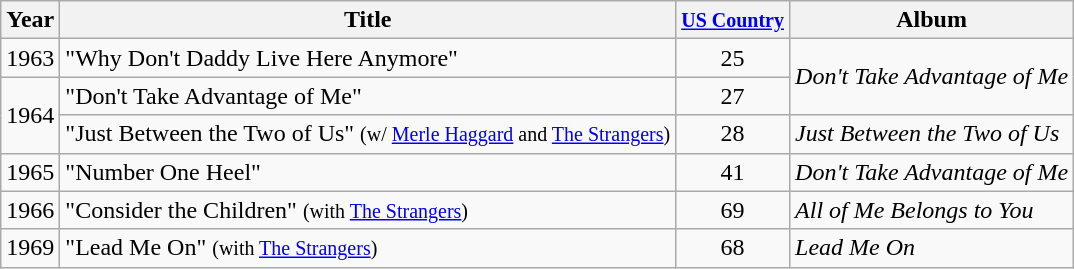<table class="wikitable">
<tr>
<th>Year</th>
<th>Title</th>
<th><small><a href='#'>US Country</a></small></th>
<th>Album</th>
</tr>
<tr>
<td>1963</td>
<td>"Why Don't Daddy Live Here Anymore"</td>
<td align="center">25</td>
<td rowspan="2"><em>Don't Take Advantage of Me</em></td>
</tr>
<tr>
<td rowspan="2">1964</td>
<td>"Don't Take Advantage of Me"</td>
<td align="center">27</td>
</tr>
<tr>
<td>"Just Between the Two of Us" <small>(w/ <a href='#'>Merle Haggard</a> and <a href='#'>The Strangers</a>)</small></td>
<td align="center">28</td>
<td><em>Just Between the Two of Us</em></td>
</tr>
<tr>
<td>1965</td>
<td>"Number One Heel"</td>
<td align="center">41</td>
<td><em>Don't Take Advantage of Me</em></td>
</tr>
<tr>
<td>1966</td>
<td>"Consider the Children" <small> (with <a href='#'>The Strangers</a>)</small></td>
<td align="center">69</td>
<td><em>All of Me Belongs to You</em></td>
</tr>
<tr>
<td>1969</td>
<td>"Lead Me On" <small> (with <a href='#'>The Strangers</a>)</small></td>
<td align="center">68</td>
<td><em>Lead Me On</em></td>
</tr>
</table>
